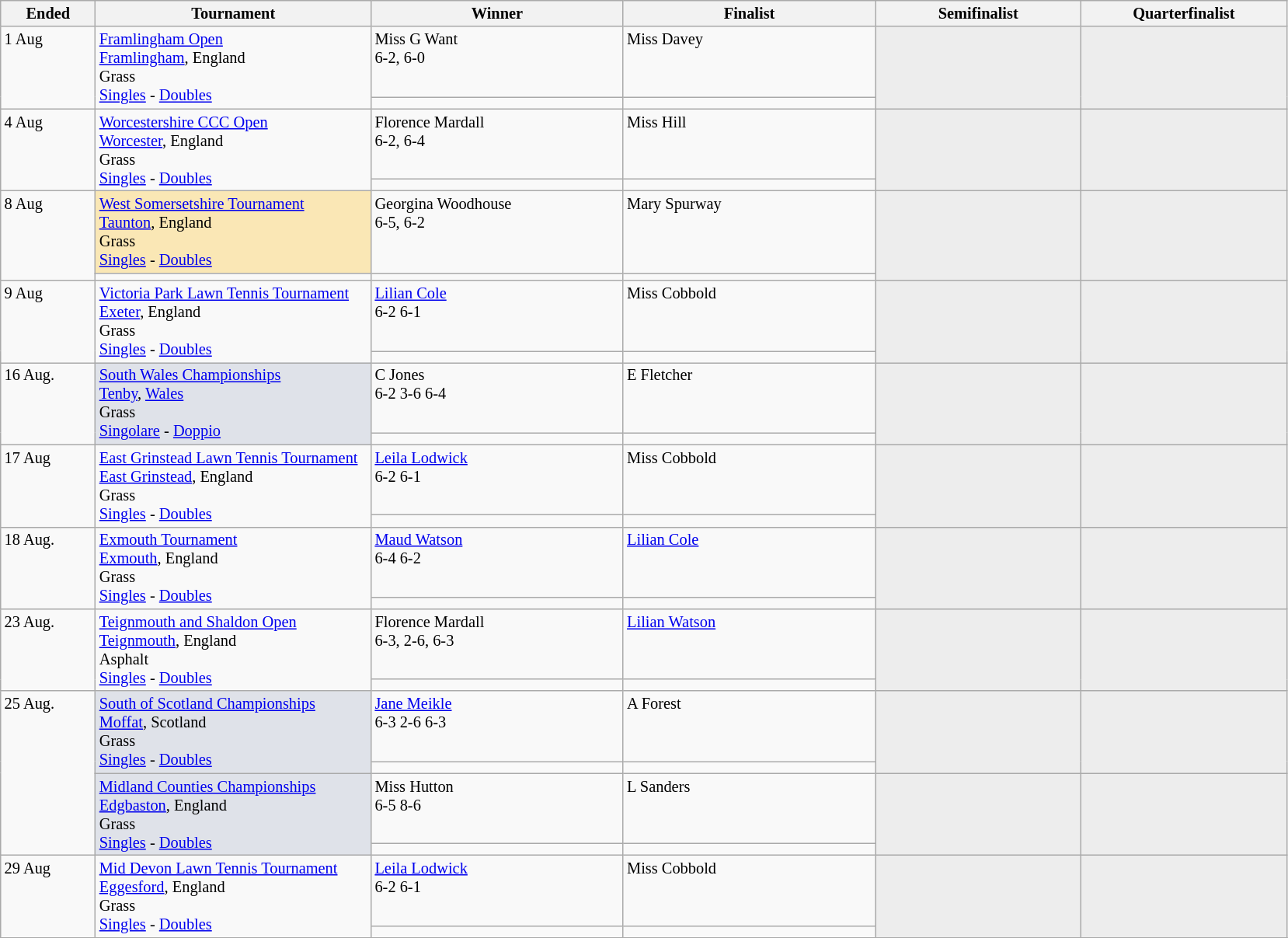<table class="wikitable" style="font-size:85%;">
<tr>
<th width="75">Ended</th>
<th width="230">Tournament</th>
<th width="210">Winner</th>
<th width="210">Finalist</th>
<th width="170">Semifinalist</th>
<th width="170">Quarterfinalist</th>
</tr>
<tr valign=top>
<td rowspan=2>1 Aug</td>
<td rowspan=2><a href='#'>Framlingham Open</a><br><a href='#'>Framlingham</a>, England<br>Grass<br><a href='#'>Singles</a> - <a href='#'>Doubles</a></td>
<td> Miss G Want<br>6-2, 6-0</td>
<td> Miss Davey</td>
<td style="background:#ededed;" rowspan=2></td>
<td style="background:#ededed;" rowspan=2></td>
</tr>
<tr valign=top>
<td></td>
<td></td>
</tr>
<tr valign=top>
<td rowspan=2>4 Aug</td>
<td rowspan=2><a href='#'>Worcestershire CCC Open</a><br><a href='#'>Worcester</a>, England<br>Grass<br><a href='#'>Singles</a> - <a href='#'>Doubles</a></td>
<td> Florence Mardall<br>6-2, 6-4</td>
<td> Miss Hill</td>
<td style="background:#ededed;" rowspan=2></td>
<td style="background:#ededed;" rowspan=2></td>
</tr>
<tr valign=top>
<td></td>
<td></td>
</tr>
<tr valign=top>
<td rowspan=2>8 Aug</td>
<td style="background:#fae7b5"><a href='#'>West Somersetshire Tournament</a><br><a href='#'>Taunton</a>, England<br>Grass<br><a href='#'>Singles</a> - <a href='#'>Doubles</a></td>
<td> Georgina Woodhouse<br>6-5, 6-2</td>
<td> Mary Spurway</td>
<td style="background:#ededed;" rowspan=2></td>
<td style="background:#ededed;" rowspan=2></td>
</tr>
<tr valign=top>
<td></td>
<td></td>
</tr>
<tr valign=top>
<td rowspan=2>9 Aug</td>
<td rowspan=2><a href='#'>Victoria Park Lawn Tennis Tournament</a><br><a href='#'>Exeter</a>, England<br>Grass<br><a href='#'>Singles</a> - <a href='#'>Doubles</a></td>
<td> <a href='#'>Lilian Cole</a><br>6-2 6-1</td>
<td> Miss Cobbold</td>
<td style="background:#ededed;" rowspan=2></td>
<td style="background:#ededed;" rowspan=2></td>
</tr>
<tr valign=top>
<td></td>
<td></td>
</tr>
<tr valign=top>
<td rowspan=2>16 Aug.</td>
<td style="background:#dfe2e9"  rowspan=2><a href='#'>South Wales Championships</a> <br><a href='#'>Tenby</a>, <a href='#'>Wales</a><br>Grass<br><a href='#'>Singolare</a> - <a href='#'>Doppio</a></td>
<td> C Jones<br>6-2 3-6 6-4</td>
<td> E Fletcher</td>
<td style="background:#ededed;" rowspan=2></td>
<td style="background:#ededed;" rowspan=2></td>
</tr>
<tr valign=top>
<td></td>
<td></td>
</tr>
<tr valign=top>
<td rowspan=2>17 Aug</td>
<td rowspan=2><a href='#'>East Grinstead Lawn Tennis Tournament</a><br><a href='#'>East Grinstead</a>, England<br>Grass<br><a href='#'>Singles</a> - <a href='#'>Doubles</a></td>
<td> <a href='#'>Leila Lodwick</a><br>6-2 6-1</td>
<td> Miss Cobbold</td>
<td style="background:#ededed;" rowspan=2></td>
<td style="background:#ededed;" rowspan=2></td>
</tr>
<tr valign=top>
<td></td>
<td></td>
</tr>
<tr valign=top>
<td rowspan=2>18 Aug.</td>
<td rowspan=2><a href='#'>Exmouth Tournament</a><br><a href='#'>Exmouth</a>, England<br>Grass<br><a href='#'>Singles</a> - <a href='#'>Doubles</a></td>
<td> <a href='#'>Maud Watson</a><br>6-4 6-2</td>
<td> <a href='#'>Lilian Cole</a></td>
<td style="background:#ededed;" rowspan=2></td>
<td style="background:#ededed;" rowspan=2></td>
</tr>
<tr valign=top>
<td></td>
<td></td>
</tr>
<tr valign=top>
<td rowspan=2>23 Aug.</td>
<td rowspan=2><a href='#'>Teignmouth and Shaldon Open</a><br><a href='#'>Teignmouth</a>, England<br>Asphalt<br><a href='#'>Singles</a> - <a href='#'>Doubles</a></td>
<td> Florence Mardall<br>6-3, 2-6, 6-3</td>
<td> <a href='#'>Lilian Watson</a></td>
<td style="background:#ededed;" rowspan=2></td>
<td style="background:#ededed;" rowspan=2></td>
</tr>
<tr valign=top>
<td></td>
<td></td>
</tr>
<tr valign=top>
<td rowspan=4>25 Aug.</td>
<td style="background:#dfe2e9" rowspan=2><a href='#'>South of Scotland Championships</a><br><a href='#'>Moffat</a>, Scotland<br>Grass<br><a href='#'>Singles</a> - <a href='#'>Doubles</a></td>
<td> <a href='#'>Jane Meikle</a><br>6-3 2-6 6-3</td>
<td> A Forest</td>
<td style="background:#ededed;" rowspan=2></td>
<td style="background:#ededed;" rowspan=2></td>
</tr>
<tr valign=top>
<td></td>
<td></td>
</tr>
<tr valign=top>
<td style="background:#dfe2e9" rowspan=2><a href='#'>Midland Counties Championships</a><br><a href='#'>Edgbaston</a>, England<br>Grass<br><a href='#'>Singles</a> - <a href='#'>Doubles</a></td>
<td> Miss Hutton<br>6-5 8-6</td>
<td> L Sanders</td>
<td style="background:#ededed;" rowspan=2></td>
<td style="background:#ededed;" rowspan=2></td>
</tr>
<tr valign=top>
<td></td>
<td></td>
</tr>
<tr valign=top>
<td rowspan=2>29 Aug</td>
<td rowspan=2><a href='#'>Mid Devon Lawn Tennis Tournament</a><br><a href='#'>Eggesford</a>, England<br>Grass<br><a href='#'>Singles</a> - <a href='#'>Doubles</a></td>
<td> <a href='#'>Leila Lodwick</a><br>6-2 6-1</td>
<td> Miss Cobbold</td>
<td style="background:#ededed;" rowspan=2></td>
<td style="background:#ededed;" rowspan=2></td>
</tr>
<tr valign=top>
<td></td>
<td></td>
</tr>
<tr valign=top>
</tr>
</table>
